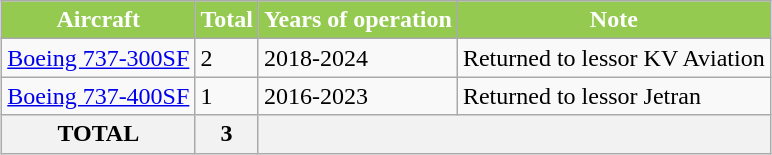<table class="wikitable" style="margin: 1em auto;">
<tr>
<th style="background:#94ca50; color:white;">Aircraft</th>
<th style="background:#94ca50; color:white;">Total</th>
<th style="background:#94ca50; color:white;">Years of operation</th>
<th style="background:#94ca50; color:white;">Note</th>
</tr>
<tr>
<td rowspan="1"><div><a href='#'>Boeing 737-300SF</a></div></td>
<td rowspan="1"><div>2</div></td>
<td><div>2018-2024</div></td>
<td><div>Returned to lessor KV Aviation</div></td>
</tr>
<tr>
<td rowspan="1"><div><a href='#'>Boeing 737-400SF</a></div></td>
<td rowspan="1"><div>1</div></td>
<td><div>2016-2023</div></td>
<td><div>Returned to lessor Jetran</div></td>
</tr>
<tr>
<th>TOTAL</th>
<th>3</th>
<th colspan="4"></th>
</tr>
</table>
